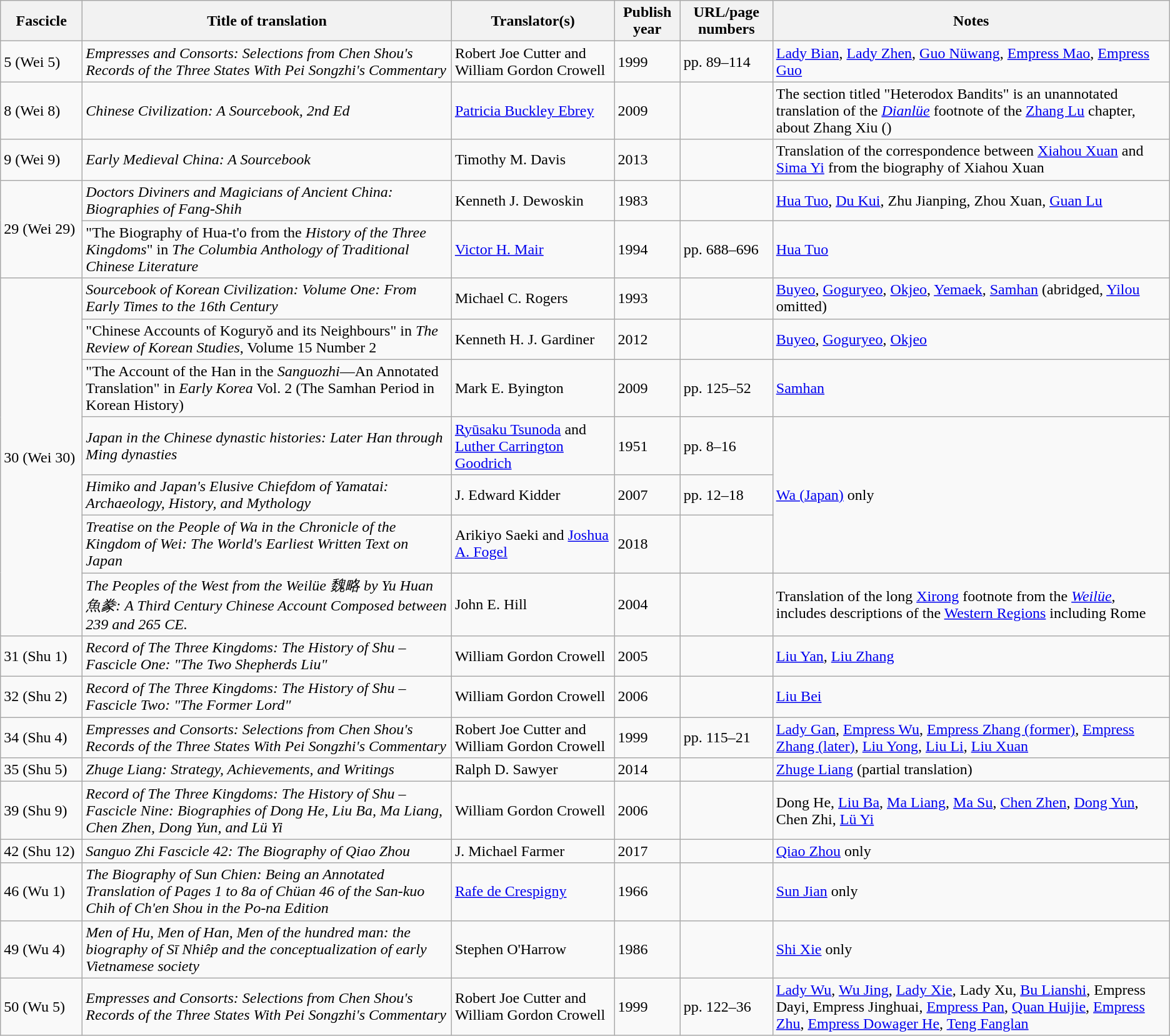<table class="wikitable sortable">
<tr>
<th style="width: 5em;" data-sort-type="number">Fascicle</th>
<th>Title of translation</th>
<th>Translator(s)</th>
<th>Publish year</th>
<th>URL/page numbers</th>
<th>Notes</th>
</tr>
<tr>
<td>5 (Wei 5)</td>
<td><em>Empresses and Consorts: Selections from Chen Shou's Records of the Three States With Pei Songzhi's Commentary</em></td>
<td>Robert Joe Cutter and William Gordon Crowell</td>
<td>1999</td>
<td>pp. 89–114</td>
<td><a href='#'>Lady Bian</a>, <a href='#'>Lady Zhen</a>, <a href='#'>Guo Nüwang</a>, <a href='#'>Empress Mao</a>, <a href='#'>Empress Guo</a></td>
</tr>
<tr>
<td>8 (Wei 8)</td>
<td><em>Chinese Civilization: A Sourcebook, 2nd Ed</em></td>
<td><a href='#'>Patricia Buckley Ebrey</a></td>
<td>2009</td>
<td></td>
<td>The section titled "Heterodox Bandits" is an unannotated translation of the <em><a href='#'>Dianlüe</a></em> footnote of the <a href='#'>Zhang Lu</a> chapter, about Zhang Xiu ()</td>
</tr>
<tr>
<td>9 (Wei 9)</td>
<td><em>Early Medieval China: A Sourcebook</em></td>
<td>Timothy M. Davis</td>
<td>2013</td>
<td></td>
<td>Translation of the correspondence between <a href='#'>Xiahou Xuan</a> and <a href='#'>Sima Yi</a> from the biography of Xiahou Xuan</td>
</tr>
<tr>
<td rowspan="2">29 (Wei 29)</td>
<td><em>Doctors Diviners and Magicians of Ancient China: Biographies of Fang-Shih</em></td>
<td>Kenneth J. Dewoskin</td>
<td>1983</td>
<td></td>
<td><a href='#'>Hua Tuo</a>, <a href='#'>Du Kui</a>, Zhu Jianping, Zhou Xuan, <a href='#'>Guan Lu</a></td>
</tr>
<tr>
<td>"The Biography of Hua-t'o from the <em>History of the Three Kingdoms</em>" in <em>The Columbia Anthology of Traditional Chinese Literature</em></td>
<td><a href='#'>Victor H. Mair</a></td>
<td>1994</td>
<td>pp. 688–696</td>
<td><a href='#'>Hua Tuo</a></td>
</tr>
<tr>
<td rowspan="7">30 (Wei 30)</td>
<td><em>Sourcebook of Korean Civilization: Volume One: From Early Times to the 16th Century</em></td>
<td>Michael C. Rogers</td>
<td>1993</td>
<td></td>
<td><a href='#'>Buyeo</a>, <a href='#'>Goguryeo</a>, <a href='#'>Okjeo</a>, <a href='#'>Yemaek</a>, <a href='#'>Samhan</a> (abridged, <a href='#'>Yilou</a> omitted)</td>
</tr>
<tr>
<td>"Chinese Accounts of Koguryŏ and its Neighbours" in <em>The Review of Korean Studies</em>, Volume 15 Number 2</td>
<td>Kenneth H. J. Gardiner</td>
<td>2012</td>
<td></td>
<td><a href='#'>Buyeo</a>, <a href='#'>Goguryeo</a>, <a href='#'>Okjeo</a></td>
</tr>
<tr>
<td>"The Account of the Han in the <em>Sanguozhi</em>—An Annotated Translation" in <em>Early Korea</em> Vol. 2 (The Samhan Period in Korean History)</td>
<td>Mark E. Byington</td>
<td>2009</td>
<td>pp. 125–52</td>
<td><a href='#'>Samhan</a></td>
</tr>
<tr>
<td><em>Japan in the Chinese dynastic histories: Later Han through Ming dynasties</em></td>
<td><a href='#'>Ryūsaku Tsunoda</a> and <a href='#'>Luther Carrington Goodrich</a></td>
<td>1951</td>
<td>pp. 8–16</td>
<td rowspan="3"><a href='#'>Wa (Japan)</a> only</td>
</tr>
<tr>
<td><em>Himiko and Japan's Elusive Chiefdom of Yamatai: Archaeology, History, and Mythology</em></td>
<td>J. Edward Kidder</td>
<td>2007</td>
<td>pp. 12–18</td>
</tr>
<tr>
<td><em>Treatise on the People of Wa in the Chronicle of the Kingdom of Wei: The World's Earliest Written Text on Japan</em></td>
<td>Arikiyo Saeki and <a href='#'>Joshua A. Fogel</a></td>
<td>2018</td>
<td></td>
</tr>
<tr>
<td><em>The Peoples of the West from the Weilüe 魏略 by Yu Huan 魚豢: A Third Century Chinese Account Composed between 239 and 265 CE.</em></td>
<td>John E. Hill</td>
<td>2004</td>
<td></td>
<td>Translation of the long <a href='#'>Xirong</a> footnote from the <em><a href='#'>Weilüe</a></em>, includes descriptions of the <a href='#'>Western Regions</a> including Rome</td>
</tr>
<tr>
<td>31 (Shu 1)</td>
<td><em>Record of The Three Kingdoms: The History of Shu – Fascicle One: "The Two Shepherds Liu"</em></td>
<td>William Gordon Crowell</td>
<td>2005</td>
<td></td>
<td><a href='#'>Liu Yan</a>, <a href='#'>Liu Zhang</a></td>
</tr>
<tr>
<td>32 (Shu 2)</td>
<td><em>Record of The Three Kingdoms: The History of Shu – Fascicle Two: "The Former Lord"</em></td>
<td>William Gordon Crowell</td>
<td>2006</td>
<td></td>
<td><a href='#'>Liu Bei</a></td>
</tr>
<tr>
<td>34 (Shu 4)</td>
<td><em>Empresses and Consorts: Selections from Chen Shou's Records of the Three States With Pei Songzhi's Commentary</em></td>
<td>Robert Joe Cutter and William Gordon Crowell</td>
<td>1999</td>
<td>pp. 115–21</td>
<td><a href='#'>Lady Gan</a>, <a href='#'>Empress Wu</a>, <a href='#'>Empress Zhang (former)</a>, <a href='#'>Empress Zhang (later)</a>, <a href='#'>Liu Yong</a>, <a href='#'>Liu Li</a>, <a href='#'>Liu Xuan</a></td>
</tr>
<tr>
<td>35 (Shu 5)</td>
<td><em>Zhuge Liang: Strategy, Achievements, and Writings</em></td>
<td>Ralph D. Sawyer</td>
<td>2014</td>
<td></td>
<td><a href='#'>Zhuge Liang</a> (partial translation)</td>
</tr>
<tr>
<td>39 (Shu 9)</td>
<td><em>Record of The Three Kingdoms: The History of Shu – Fascicle Nine: Biographies of Dong He, Liu Ba, Ma Liang, Chen Zhen, Dong Yun, and Lü Yi</em></td>
<td>William Gordon Crowell</td>
<td>2006</td>
<td></td>
<td>Dong He, <a href='#'>Liu Ba</a>, <a href='#'>Ma Liang</a>, <a href='#'>Ma Su</a>, <a href='#'>Chen Zhen</a>, <a href='#'>Dong Yun</a>, Chen Zhi, <a href='#'>Lü Yi</a></td>
</tr>
<tr>
<td>42 (Shu 12)</td>
<td><em>Sanguo Zhi Fascicle 42: The Biography of Qiao Zhou</em></td>
<td>J. Michael Farmer</td>
<td>2017</td>
<td></td>
<td><a href='#'>Qiao Zhou</a> only</td>
</tr>
<tr>
<td>46 (Wu 1)</td>
<td><em>The Biography of Sun Chien: Being an Annotated Translation of Pages 1 to 8a of Chüan 46 of the San-kuo Chih of Ch'en Shou in the Po-na Edition</em></td>
<td><a href='#'>Rafe de Crespigny</a></td>
<td>1966</td>
<td></td>
<td><a href='#'>Sun Jian</a> only</td>
</tr>
<tr>
<td>49 (Wu 4)</td>
<td><em>Men of Hu, Men of Han, Men of the hundred man: the biography of Sī Nhiêp and the conceptualization of early Vietnamese society</em></td>
<td>Stephen O'Harrow</td>
<td>1986</td>
<td></td>
<td><a href='#'>Shi Xie</a> only</td>
</tr>
<tr>
<td>50 (Wu 5)</td>
<td><em>Empresses and Consorts: Selections from Chen Shou's Records of the Three States With Pei Songzhi's Commentary</em></td>
<td>Robert Joe Cutter and William Gordon Crowell</td>
<td>1999</td>
<td>pp. 122–36</td>
<td><a href='#'>Lady Wu</a>, <a href='#'>Wu Jing</a>, <a href='#'>Lady Xie</a>, Lady Xu, <a href='#'>Bu Lianshi</a>, Empress Dayi, Empress Jinghuai, <a href='#'>Empress Pan</a>, <a href='#'>Quan Huijie</a>, <a href='#'>Empress Zhu</a>, <a href='#'>Empress Dowager He</a>, <a href='#'>Teng Fanglan</a></td>
</tr>
</table>
